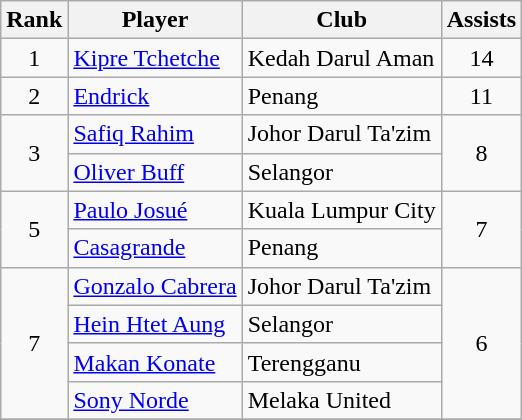<table class="wikitable" style="text-align:center">
<tr>
<th>Rank</th>
<th>Player</th>
<th>Club</th>
<th>Assists</th>
</tr>
<tr>
<td rowspan=1>1</td>
<td style="text-align:left;"> <a href='#'>Kipre Tchetche</a></td>
<td style="text-align:left;">Kedah Darul Aman</td>
<td>14</td>
</tr>
<tr>
<td rowspan=1>2</td>
<td style="text-align:left;"> <a href='#'>Endrick</a></td>
<td style="text-align:left;">Penang</td>
<td>11</td>
</tr>
<tr>
<td rowspan=2>3</td>
<td style="text-align:left;"> <a href='#'>Safiq Rahim</a></td>
<td style="text-align:left;">Johor Darul Ta'zim</td>
<td rowspan=2>8</td>
</tr>
<tr>
<td style="text-align:left;"> <a href='#'>Oliver Buff</a></td>
<td style="text-align:left;">Selangor</td>
</tr>
<tr>
<td rowspan=2>5</td>
<td style="text-align:left;"> <a href='#'>Paulo Josué</a></td>
<td style="text-align:left;">Kuala Lumpur City</td>
<td rowspan=2>7</td>
</tr>
<tr>
<td style="text-align:left;"> <a href='#'>Casagrande</a></td>
<td style="text-align:left;">Penang</td>
</tr>
<tr>
<td rowspan=4>7</td>
<td style="text-align:left;"> <a href='#'>Gonzalo Cabrera</a></td>
<td style="text-align:left;">Johor Darul Ta'zim</td>
<td rowspan=4>6</td>
</tr>
<tr>
<td style="text-align:left;"> <a href='#'>Hein Htet Aung</a></td>
<td style="text-align:left;">Selangor</td>
</tr>
<tr>
<td style="text-align:left;"> <a href='#'>Makan Konate</a></td>
<td style="text-align:left;">Terengganu</td>
</tr>
<tr>
<td style="text-align:left;"> <a href='#'>Sony Norde</a></td>
<td style="text-align:left;">Melaka United</td>
</tr>
<tr>
</tr>
</table>
